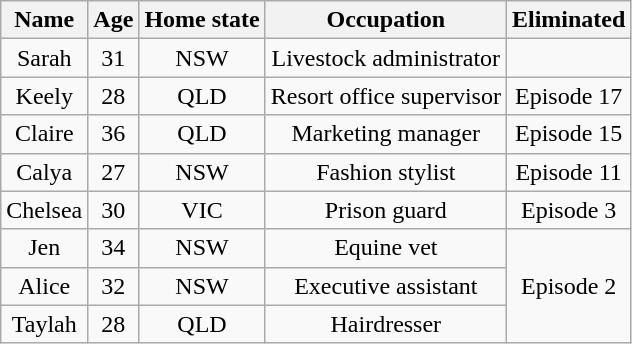<table class="wikitable plainrowheaders" style="text-align:center">
<tr>
<th scope="col">Name</th>
<th scope="col">Age</th>
<th scope="col">Home state</th>
<th scope="col">Occupation</th>
<th scope="col">Eliminated</th>
</tr>
<tr>
<td>Sarah</td>
<td>31</td>
<td>NSW</td>
<td>Livestock administrator</td>
<td></td>
</tr>
<tr>
<td>Keely</td>
<td>28</td>
<td>QLD</td>
<td>Resort office supervisor</td>
<td>Episode 17</td>
</tr>
<tr>
<td>Claire</td>
<td>36</td>
<td>QLD</td>
<td>Marketing manager</td>
<td>Episode 15</td>
</tr>
<tr>
<td>Calya</td>
<td>27</td>
<td>NSW</td>
<td>Fashion stylist</td>
<td>Episode 11</td>
</tr>
<tr>
<td>Chelsea</td>
<td>30</td>
<td>VIC</td>
<td>Prison guard</td>
<td>Episode 3</td>
</tr>
<tr>
<td>Jen</td>
<td>34</td>
<td>NSW</td>
<td>Equine vet</td>
<td rowspan="3">Episode 2</td>
</tr>
<tr>
<td>Alice</td>
<td>32</td>
<td>NSW</td>
<td>Executive assistant</td>
</tr>
<tr>
<td>Taylah</td>
<td>28</td>
<td>QLD</td>
<td>Hairdresser</td>
</tr>
</table>
